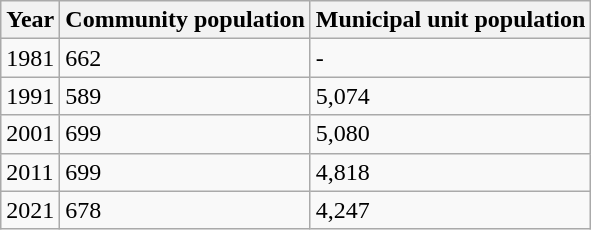<table class=wikitable>
<tr>
<th>Year</th>
<th>Community population</th>
<th>Municipal unit population</th>
</tr>
<tr>
<td>1981</td>
<td>662</td>
<td>-</td>
</tr>
<tr>
<td>1991</td>
<td>589</td>
<td>5,074</td>
</tr>
<tr>
<td>2001</td>
<td>699</td>
<td>5,080</td>
</tr>
<tr>
<td>2011</td>
<td>699</td>
<td>4,818</td>
</tr>
<tr>
<td>2021</td>
<td>678</td>
<td>4,247</td>
</tr>
</table>
